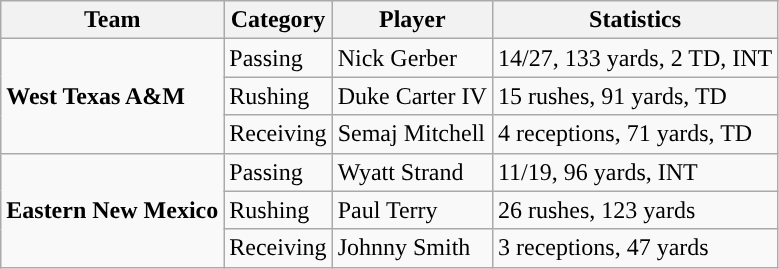<table class="wikitable" style="float: left;">
<tr>
<th>Team</th>
<th>Category</th>
<th>Player</th>
<th>Statistics</th>
</tr>
<tr>
<td rowspan=3><strong>West Texas A&M</strong></td>
<td>Passing</td>
<td>Nick Gerber</td>
<td>14/27, 133 yards, 2 TD, INT</td>
</tr>
<tr>
<td>Rushing</td>
<td>Duke Carter IV</td>
<td>15 rushes, 91 yards, TD</td>
</tr>
<tr>
<td>Receiving</td>
<td>Semaj Mitchell</td>
<td>4 receptions, 71 yards, TD</td>
</tr>
<tr>
<td rowspan=3><strong>Eastern New Mexico</strong></td>
<td>Passing</td>
<td>Wyatt Strand</td>
<td>11/19, 96 yards, INT</td>
</tr>
<tr>
<td>Rushing</td>
<td>Paul Terry</td>
<td>26 rushes, 123 yards</td>
</tr>
<tr>
<td>Receiving</td>
<td>Johnny Smith</td>
<td>3 receptions, 47 yards</td>
</tr>
</table>
